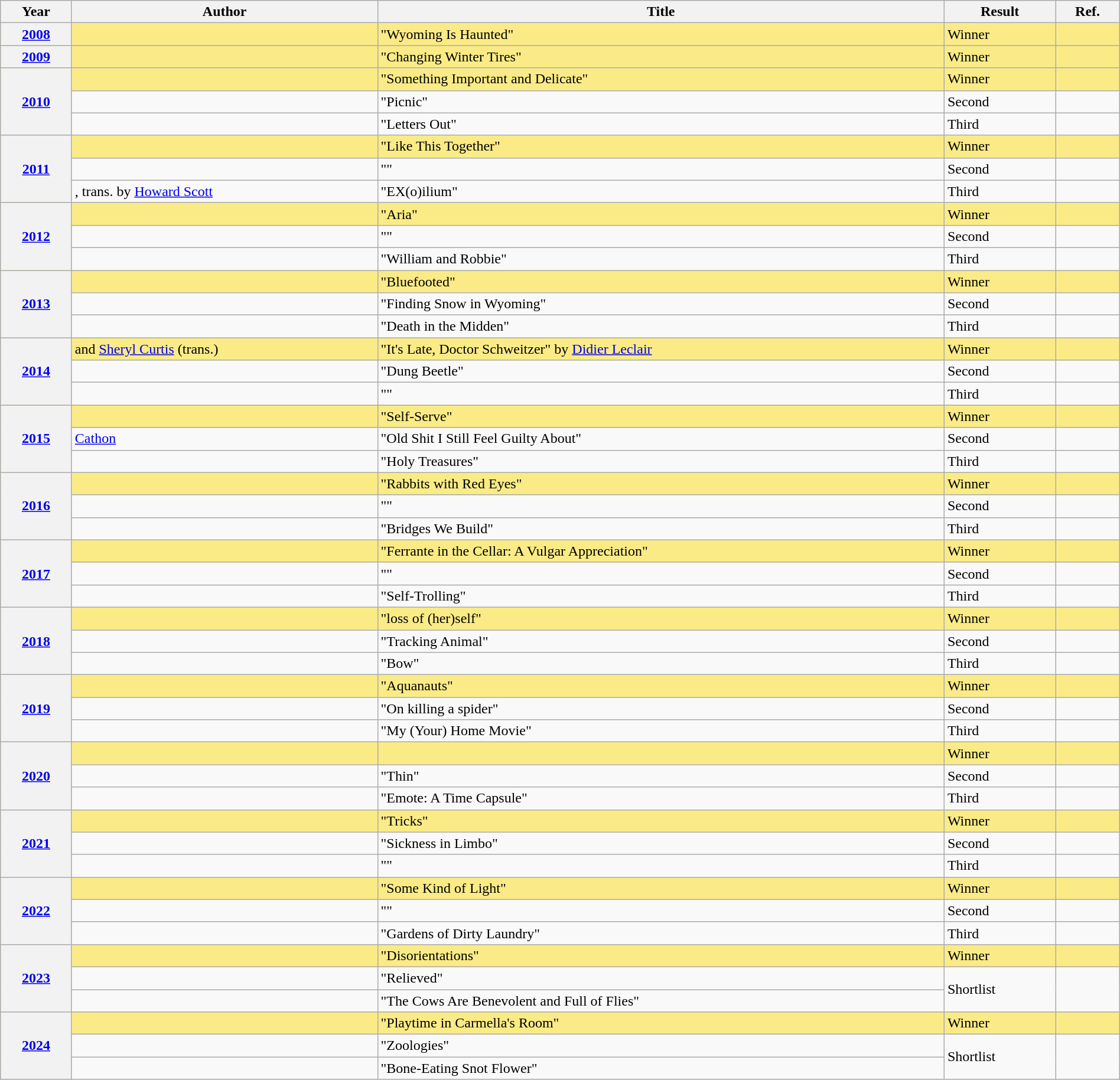<table class="wikitable sortable mw-collapsible" width=100%>
<tr>
<th>Year</th>
<th>Author</th>
<th>Title</th>
<th>Result</th>
<th>Ref.</th>
</tr>
<tr style="background:#FAEB86">
<th><a href='#'>2008</a></th>
<td></td>
<td>"Wyoming Is Haunted"</td>
<td>Winner</td>
<td></td>
</tr>
<tr style="background:#FAEB86">
<th><a href='#'>2009</a></th>
<td></td>
<td>"Changing Winter Tires"</td>
<td>Winner</td>
<td></td>
</tr>
<tr style="background:#FAEB86">
<th rowspan="3"><a href='#'>2010</a></th>
<td></td>
<td>"Something Important and Delicate"</td>
<td>Winner</td>
<td></td>
</tr>
<tr>
<td></td>
<td>"Picnic"</td>
<td>Second</td>
<td></td>
</tr>
<tr>
<td></td>
<td>"Letters Out"</td>
<td>Third</td>
<td></td>
</tr>
<tr style="background:#FAEB86">
<th rowspan="3"><a href='#'>2011</a></th>
<td></td>
<td>"Like This Together"</td>
<td>Winner</td>
<td></td>
</tr>
<tr>
<td></td>
<td>""</td>
<td>Second</td>
<td></td>
</tr>
<tr>
<td>, trans. by <a href='#'>Howard Scott</a></td>
<td>"EX(o)ilium"</td>
<td>Third</td>
<td></td>
</tr>
<tr style="background:#FAEB86">
<th rowspan="3"><a href='#'>2012</a></th>
<td></td>
<td>"Aria"</td>
<td>Winner</td>
<td></td>
</tr>
<tr>
<td></td>
<td>""</td>
<td>Second</td>
<td></td>
</tr>
<tr>
<td></td>
<td>"William and Robbie"</td>
<td>Third</td>
<td></td>
</tr>
<tr style="background:#FAEB86">
<th rowspan="3"><a href='#'>2013</a></th>
<td></td>
<td>"Bluefooted"</td>
<td>Winner</td>
<td></td>
</tr>
<tr>
<td></td>
<td>"Finding Snow in Wyoming"</td>
<td>Second</td>
<td></td>
</tr>
<tr>
<td></td>
<td>"Death in the Midden"</td>
<td>Third</td>
<td></td>
</tr>
<tr style="background:#FAEB86">
<th rowspan="3"><a href='#'>2014</a></th>
<td> and <a href='#'>Sheryl Curtis</a> (trans.)</td>
<td>"It's Late, Doctor Schweitzer" by <a href='#'>Didier Leclair</a></td>
<td>Winner</td>
<td></td>
</tr>
<tr>
<td></td>
<td>"Dung Beetle"</td>
<td>Second</td>
<td></td>
</tr>
<tr>
<td></td>
<td>""</td>
<td>Third</td>
<td></td>
</tr>
<tr style="background:#FAEB86">
<th rowspan="3"><a href='#'>2015</a></th>
<td></td>
<td>"Self-Serve"</td>
<td>Winner</td>
<td></td>
</tr>
<tr>
<td><a href='#'>Cathon</a></td>
<td>"Old Shit I Still Feel Guilty About"</td>
<td>Second</td>
<td></td>
</tr>
<tr>
<td></td>
<td>"Holy Treasures"</td>
<td>Third</td>
<td></td>
</tr>
<tr style="background:#FAEB86">
<th rowspan="3"><a href='#'>2016</a></th>
<td></td>
<td>"Rabbits with Red Eyes"</td>
<td>Winner</td>
<td></td>
</tr>
<tr>
<td></td>
<td>""</td>
<td>Second</td>
<td></td>
</tr>
<tr>
<td></td>
<td>"Bridges We Build"</td>
<td>Third</td>
<td></td>
</tr>
<tr style="background:#FAEB86">
<th rowspan="3"><a href='#'>2017</a></th>
<td></td>
<td>"Ferrante in the Cellar: A Vulgar Appreciation"</td>
<td>Winner</td>
<td></td>
</tr>
<tr>
<td></td>
<td>""</td>
<td>Second</td>
<td></td>
</tr>
<tr>
<td></td>
<td>"Self-Trolling"</td>
<td>Third</td>
<td></td>
</tr>
<tr style="background:#FAEB86">
<th rowspan="3"><a href='#'>2018</a></th>
<td></td>
<td>"loss of (her)self"</td>
<td>Winner</td>
<td></td>
</tr>
<tr>
<td></td>
<td>"Tracking Animal"</td>
<td>Second</td>
<td></td>
</tr>
<tr>
<td></td>
<td>"Bow"</td>
<td>Third</td>
<td></td>
</tr>
<tr style="background:#FAEB86">
<th rowspan="3"><a href='#'>2019</a></th>
<td></td>
<td>"Aquanauts"</td>
<td>Winner</td>
<td></td>
</tr>
<tr>
<td></td>
<td>"On killing a spider"</td>
<td>Second</td>
<td></td>
</tr>
<tr>
<td></td>
<td>"My (Your) Home Movie"</td>
<td>Third</td>
<td></td>
</tr>
<tr style="background:#FAEB86">
<th rowspan="3"><a href='#'>2020</a></th>
<td></td>
<td></td>
<td>Winner</td>
<td></td>
</tr>
<tr>
<td></td>
<td>"Thin"</td>
<td>Second</td>
<td></td>
</tr>
<tr>
<td></td>
<td>"Emote: A Time Capsule"</td>
<td>Third</td>
<td></td>
</tr>
<tr style="background:#FAEB86">
<th rowspan="3"><a href='#'>2021</a></th>
<td></td>
<td>"Tricks"</td>
<td>Winner</td>
<td></td>
</tr>
<tr>
<td></td>
<td>"Sickness in Limbo"</td>
<td>Second</td>
<td></td>
</tr>
<tr>
<td></td>
<td>""</td>
<td>Third</td>
<td></td>
</tr>
<tr style="background:#FAEB86">
<th rowspan="3"><a href='#'>2022</a></th>
<td></td>
<td>"Some Kind of Light"</td>
<td>Winner</td>
<td></td>
</tr>
<tr>
<td></td>
<td>""</td>
<td>Second</td>
<td></td>
</tr>
<tr>
<td></td>
<td>"Gardens of Dirty Laundry"</td>
<td>Third</td>
<td></td>
</tr>
<tr style="background:#FAEB86">
<th rowspan="3"><a href='#'>2023</a></th>
<td></td>
<td>"Disorientations"</td>
<td>Winner</td>
<td></td>
</tr>
<tr>
<td></td>
<td>"Relieved"</td>
<td rowspan=2>Shortlist</td>
<td rowspan=2></td>
</tr>
<tr>
<td></td>
<td>"The Cows Are Benevolent and Full of Flies"</td>
</tr>
<tr style="background:#FAEB86">
<th rowspan="3"><a href='#'>2024</a></th>
<td></td>
<td>"Playtime in Carmella's Room"</td>
<td>Winner</td>
<td></td>
</tr>
<tr>
<td></td>
<td>"Zoologies"</td>
<td rowspan=2>Shortlist</td>
<td rowspan=2></td>
</tr>
<tr>
<td></td>
<td>"Bone-Eating Snot Flower"</td>
</tr>
</table>
